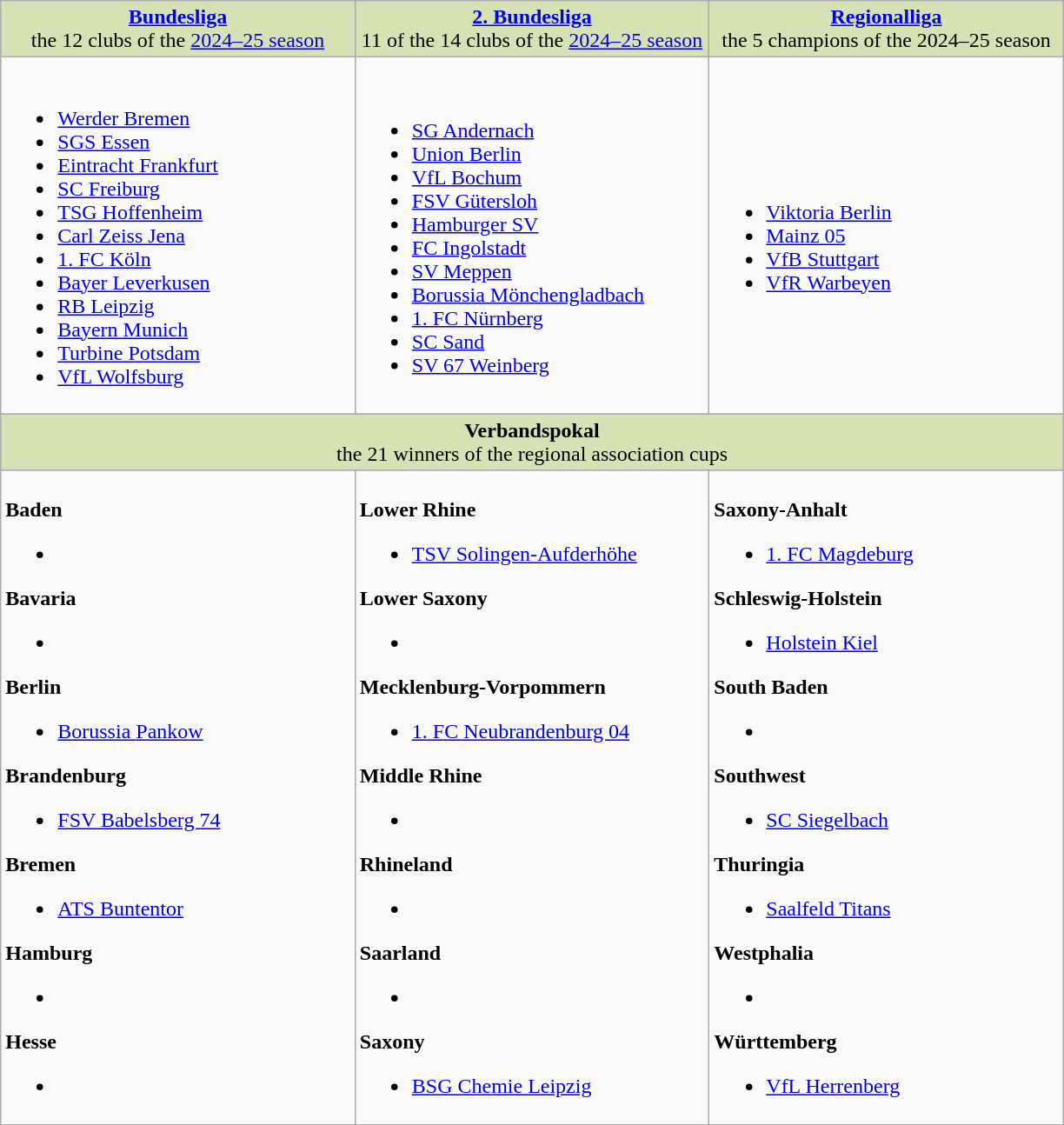<table class="wikitable toptextcells">
<tr style="background-color:#d6e2b3; text-align:center">
<td style="width:33%"><strong><a href='#'>Bundesliga</a></strong><br>the 12 clubs of the <a href='#'>2024–25 season</a></td>
<td style="width:33%"><strong><a href='#'>2. Bundesliga</a></strong><br>11 of the 14 clubs of the <a href='#'>2024–25 season</a></td>
<td style="width:33%"><strong><a href='#'>Regionalliga</a></strong><br>the 5 champions of the 2024–25 season</td>
</tr>
<tr>
<td><br><ul><li><a href='#'>Werder Bremen</a></li><li><a href='#'>SGS Essen</a></li><li><a href='#'>Eintracht Frankfurt</a></li><li><a href='#'>SC Freiburg</a></li><li><a href='#'>TSG Hoffenheim</a></li><li><a href='#'>Carl Zeiss Jena</a></li><li><a href='#'>1. FC Köln</a></li><li><a href='#'>Bayer Leverkusen</a></li><li><a href='#'>RB Leipzig</a></li><li><a href='#'>Bayern Munich</a></li><li><a href='#'>Turbine Potsdam</a></li><li><a href='#'>VfL Wolfsburg</a></li></ul></td>
<td><br><ul><li><a href='#'>SG Andernach</a></li><li><a href='#'>Union Berlin</a></li><li><a href='#'>VfL Bochum</a></li><li><a href='#'>FSV Gütersloh</a></li><li><a href='#'>Hamburger SV</a></li><li><a href='#'>FC Ingolstadt</a></li><li><a href='#'>SV Meppen</a></li><li><a href='#'>Borussia Mönchengladbach</a></li><li><a href='#'>1. FC Nürnberg</a></li><li><a href='#'>SC Sand</a></li><li><a href='#'>SV 67 Weinberg</a></li></ul></td>
<td><br><ul><li><a href='#'>Viktoria Berlin</a></li><li><a href='#'>Mainz 05</a></li><li><a href='#'>VfB Stuttgart</a></li><li><a href='#'>VfR Warbeyen</a></li></ul></td>
</tr>
<tr style="background-color:#d6e2b3; text-align:center">
<td colspan="3"><strong>Verbandspokal</strong><br>the 21 winners of the regional association cups</td>
</tr>
<tr>
<td><br><strong>Baden</strong><ul><li></li></ul><strong>Bavaria</strong><ul><li></li></ul><strong>Berlin</strong><ul><li><a href='#'>Borussia Pankow</a></li></ul><strong>Brandenburg</strong><ul><li><a href='#'>FSV Babelsberg 74</a></li></ul><strong>Bremen</strong><ul><li><a href='#'>ATS Buntentor</a></li></ul><strong>Hamburg</strong><ul><li></li></ul><strong>Hesse</strong><ul><li></li></ul></td>
<td><br><strong>Lower Rhine</strong><ul><li><a href='#'>TSV Solingen-Aufderhöhe</a></li></ul><strong>Lower Saxony</strong><ul><li></li></ul><strong>Mecklenburg-Vorpommern</strong><ul><li><a href='#'>1. FC Neubrandenburg 04</a></li></ul><strong>Middle Rhine</strong><ul><li></li></ul><strong>Rhineland</strong><ul><li></li></ul><strong>Saarland</strong><ul><li></li></ul><strong>Saxony</strong><ul><li><a href='#'>BSG Chemie Leipzig</a></li></ul></td>
<td><br><strong>Saxony-Anhalt</strong><ul><li><a href='#'>1. FC Magdeburg</a></li></ul><strong>Schleswig-Holstein</strong><ul><li><a href='#'>Holstein Kiel</a></li></ul><strong>South Baden</strong><ul><li></li></ul><strong>Southwest</strong><ul><li><a href='#'>SC Siegelbach</a></li></ul><strong>Thuringia</strong><ul><li><a href='#'>Saalfeld Titans</a></li></ul><strong>Westphalia</strong><ul><li></li></ul><strong>Württemberg</strong><ul><li><a href='#'>VfL Herrenberg</a></li></ul></td>
</tr>
</table>
